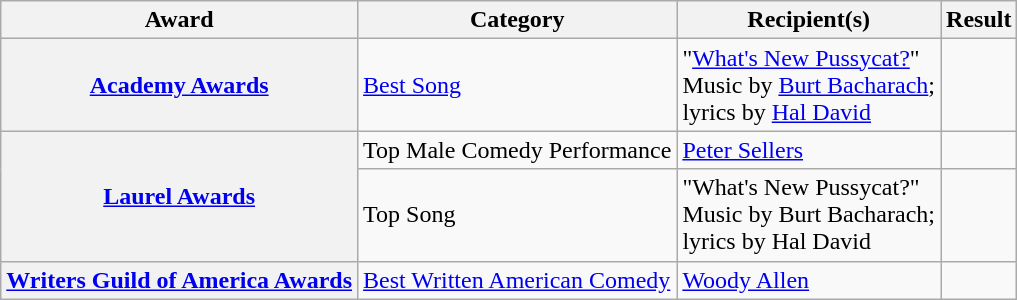<table class="wikitable plainrowheaders">
<tr>
<th scope="col">Award</th>
<th scope="col">Category</th>
<th scope="col">Recipient(s)</th>
<th scope="col">Result</th>
</tr>
<tr>
<th scope="row"><a href='#'>Academy Awards</a></th>
<td><a href='#'>Best Song</a></td>
<td>"<a href='#'>What's New Pussycat?</a>" <br> Music by <a href='#'>Burt Bacharach</a>; <br> lyrics by <a href='#'>Hal David</a></td>
<td></td>
</tr>
<tr>
<th scope="row" rowspan="2"><a href='#'>Laurel Awards</a></th>
<td>Top Male Comedy Performance</td>
<td><a href='#'>Peter Sellers</a></td>
<td></td>
</tr>
<tr>
<td>Top Song</td>
<td>"What's New Pussycat?" <br> Music by Burt Bacharach; <br> lyrics by Hal David</td>
<td></td>
</tr>
<tr>
<th scope="row"><a href='#'>Writers Guild of America Awards</a></th>
<td><a href='#'>Best Written American Comedy</a></td>
<td><a href='#'>Woody Allen</a></td>
<td></td>
</tr>
</table>
